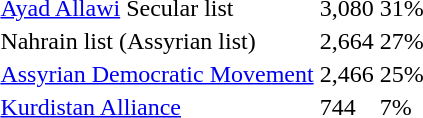<table style="margin:auto;">
<tr>
<td><a href='#'>Ayad Allawi</a> Secular list</td>
<td>3,080</td>
<td>31%</td>
</tr>
<tr>
<td>Nahrain list (Assyrian list)</td>
<td>2,664</td>
<td>27%</td>
</tr>
<tr>
<td><a href='#'>Assyrian Democratic Movement</a></td>
<td>2,466</td>
<td>25%</td>
</tr>
<tr>
<td><a href='#'>Kurdistan Alliance</a></td>
<td>744</td>
<td>7%</td>
</tr>
</table>
